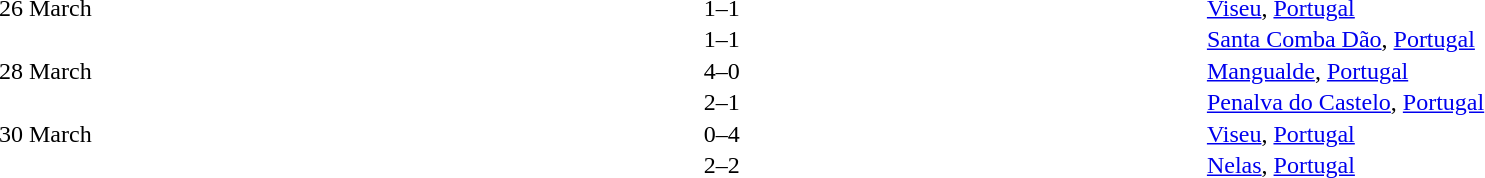<table cellspacing=1 width=85%>
<tr>
<th width=15%></th>
<th width=25%></th>
<th width=10%></th>
<th width=25%></th>
<th width=25%></th>
</tr>
<tr>
<td>26 March</td>
<td align=right></td>
<td align=center>1–1</td>
<td></td>
<td><a href='#'>Viseu</a>, <a href='#'>Portugal</a></td>
</tr>
<tr>
<td></td>
<td align=right></td>
<td align=center>1–1</td>
<td></td>
<td><a href='#'>Santa Comba Dão</a>, <a href='#'>Portugal</a></td>
</tr>
<tr>
<td>28 March</td>
<td align=right></td>
<td align=center>4–0</td>
<td></td>
<td><a href='#'>Mangualde</a>, <a href='#'>Portugal</a></td>
</tr>
<tr>
<td></td>
<td align=right></td>
<td align=center>2–1</td>
<td></td>
<td><a href='#'>Penalva do Castelo</a>, <a href='#'>Portugal</a></td>
</tr>
<tr>
<td>30 March</td>
<td align=right></td>
<td align=center>0–4</td>
<td></td>
<td><a href='#'>Viseu</a>, <a href='#'>Portugal</a></td>
</tr>
<tr>
<td></td>
<td align=right></td>
<td align=center>2–2</td>
<td></td>
<td><a href='#'>Nelas</a>, <a href='#'>Portugal</a></td>
</tr>
</table>
